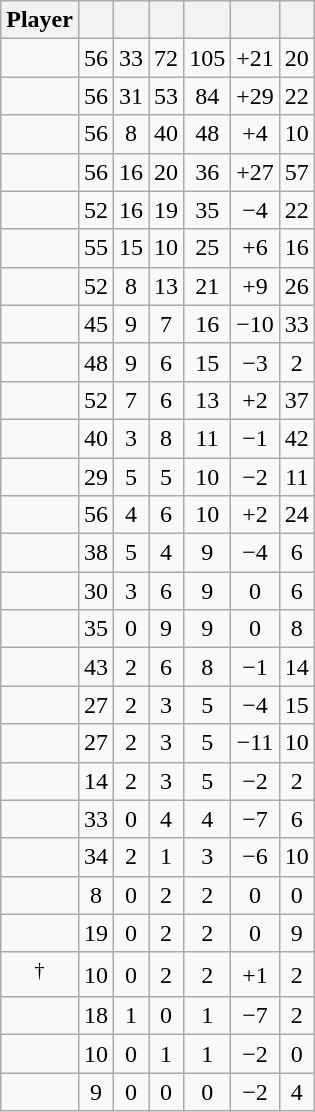<table class="wikitable sortable" style="text-align:center;">
<tr>
<th>Player</th>
<th></th>
<th></th>
<th></th>
<th></th>
<th data-sort-type="number"></th>
<th></th>
</tr>
<tr>
<td></td>
<td>56</td>
<td>33</td>
<td>72</td>
<td>105</td>
<td>+21</td>
<td>20</td>
</tr>
<tr>
<td></td>
<td>56</td>
<td>31</td>
<td>53</td>
<td>84</td>
<td>+29</td>
<td>22</td>
</tr>
<tr>
<td></td>
<td>56</td>
<td>8</td>
<td>40</td>
<td>48</td>
<td>+4</td>
<td>10</td>
</tr>
<tr>
<td></td>
<td>56</td>
<td>16</td>
<td>20</td>
<td>36</td>
<td>+27</td>
<td>57</td>
</tr>
<tr>
<td></td>
<td>52</td>
<td>16</td>
<td>19</td>
<td>35</td>
<td>−4</td>
<td>22</td>
</tr>
<tr>
<td></td>
<td>55</td>
<td>15</td>
<td>10</td>
<td>25</td>
<td>+6</td>
<td>16</td>
</tr>
<tr>
<td></td>
<td>52</td>
<td>8</td>
<td>13</td>
<td>21</td>
<td>+9</td>
<td>26</td>
</tr>
<tr>
<td></td>
<td>45</td>
<td>9</td>
<td>7</td>
<td>16</td>
<td>−10</td>
<td>33</td>
</tr>
<tr>
<td></td>
<td>48</td>
<td>9</td>
<td>6</td>
<td>15</td>
<td>−3</td>
<td>2</td>
</tr>
<tr>
<td></td>
<td>52</td>
<td>7</td>
<td>6</td>
<td>13</td>
<td>+2</td>
<td>37</td>
</tr>
<tr>
<td></td>
<td>40</td>
<td>3</td>
<td>8</td>
<td>11</td>
<td>−1</td>
<td>42</td>
</tr>
<tr>
<td></td>
<td>29</td>
<td>5</td>
<td>5</td>
<td>10</td>
<td>−2</td>
<td>11</td>
</tr>
<tr>
<td></td>
<td>56</td>
<td>4</td>
<td>6</td>
<td>10</td>
<td>+2</td>
<td>24</td>
</tr>
<tr>
<td></td>
<td>38</td>
<td>5</td>
<td>4</td>
<td>9</td>
<td>−4</td>
<td>6</td>
</tr>
<tr>
<td></td>
<td>30</td>
<td>3</td>
<td>6</td>
<td>9</td>
<td>0</td>
<td>6</td>
</tr>
<tr>
<td></td>
<td>35</td>
<td>0</td>
<td>9</td>
<td>9</td>
<td>0</td>
<td>8</td>
</tr>
<tr>
<td></td>
<td>43</td>
<td>2</td>
<td>6</td>
<td>8</td>
<td>−1</td>
<td>14</td>
</tr>
<tr>
<td></td>
<td>27</td>
<td>2</td>
<td>3</td>
<td>5</td>
<td>−4</td>
<td>15</td>
</tr>
<tr>
<td></td>
<td>27</td>
<td>2</td>
<td>3</td>
<td>5</td>
<td>−11</td>
<td>10</td>
</tr>
<tr>
<td></td>
<td>14</td>
<td>2</td>
<td>3</td>
<td>5</td>
<td>−2</td>
<td>2</td>
</tr>
<tr>
<td></td>
<td>33</td>
<td>0</td>
<td>4</td>
<td>4</td>
<td>−7</td>
<td>6</td>
</tr>
<tr>
<td></td>
<td>34</td>
<td>2</td>
<td>1</td>
<td>3</td>
<td>−6</td>
<td>10</td>
</tr>
<tr>
<td></td>
<td>8</td>
<td>0</td>
<td>2</td>
<td>2</td>
<td>0</td>
<td>0</td>
</tr>
<tr>
<td></td>
<td>19</td>
<td>0</td>
<td>2</td>
<td>2</td>
<td>0</td>
<td>9</td>
</tr>
<tr>
<td><sup>†</sup></td>
<td>10</td>
<td>0</td>
<td>2</td>
<td>2</td>
<td>+1</td>
<td>2</td>
</tr>
<tr>
<td></td>
<td>18</td>
<td>1</td>
<td>0</td>
<td>1</td>
<td>−7</td>
<td>2</td>
</tr>
<tr>
<td></td>
<td>10</td>
<td>0</td>
<td>1</td>
<td>1</td>
<td>−2</td>
<td>0</td>
</tr>
<tr>
<td></td>
<td>9</td>
<td>0</td>
<td>0</td>
<td>0</td>
<td>−2</td>
<td>4</td>
</tr>
</table>
